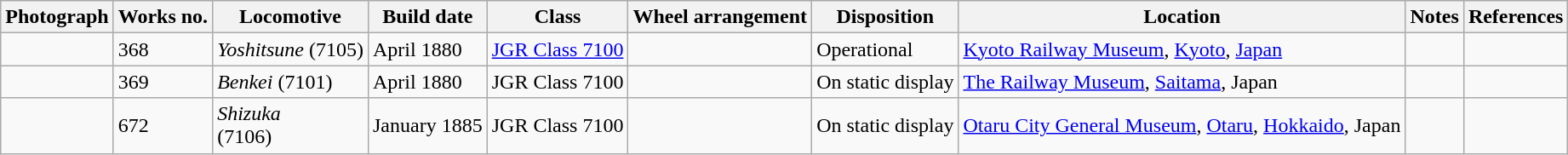<table class="wikitable">
<tr>
<th>Photograph</th>
<th>Works no.</th>
<th>Locomotive</th>
<th>Build date</th>
<th>Class</th>
<th>Wheel arrangement</th>
<th>Disposition</th>
<th>Location</th>
<th>Notes</th>
<th>References</th>
</tr>
<tr>
<td></td>
<td>368</td>
<td><em>Yoshitsune</em> (7105)</td>
<td>April 1880</td>
<td><a href='#'>JGR Class 7100</a></td>
<td></td>
<td>Operational</td>
<td><a href='#'>Kyoto Railway Museum</a>, <a href='#'>Kyoto</a>, <a href='#'>Japan</a></td>
<td></td>
<td></td>
</tr>
<tr>
<td></td>
<td>369</td>
<td><em>Benkei</em> (7101)</td>
<td>April 1880</td>
<td>JGR Class 7100</td>
<td></td>
<td>On static display</td>
<td><a href='#'>The Railway Museum</a>, <a href='#'>Saitama</a>, Japan</td>
<td></td>
<td></td>
</tr>
<tr>
<td></td>
<td>672</td>
<td><em>Shizuka</em><br>(7106)</td>
<td>January 1885</td>
<td>JGR Class 7100</td>
<td></td>
<td>On static display</td>
<td><a href='#'>Otaru City General Museum</a>, <a href='#'>Otaru</a>, <a href='#'>Hokkaido</a>, Japan</td>
<td></td>
<td></td>
</tr>
</table>
